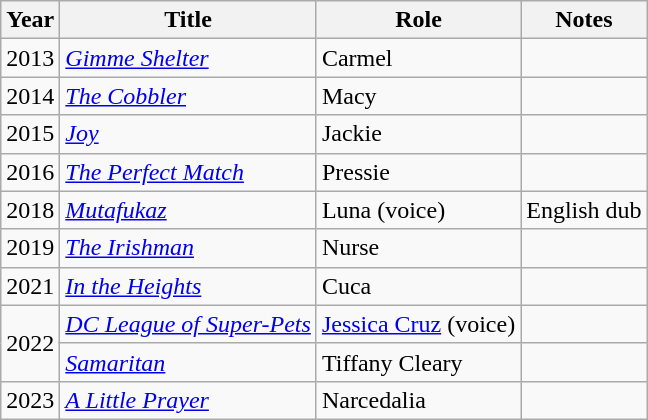<table class="wikitable sortable">
<tr>
<th>Year</th>
<th>Title</th>
<th>Role</th>
<th>Notes</th>
</tr>
<tr>
<td>2013</td>
<td><em><a href='#'>Gimme Shelter</a></em></td>
<td>Carmel</td>
<td></td>
</tr>
<tr>
<td>2014</td>
<td><em><a href='#'>The Cobbler</a></em></td>
<td>Macy</td>
<td></td>
</tr>
<tr>
<td>2015</td>
<td><em><a href='#'>Joy</a></em></td>
<td>Jackie</td>
<td></td>
</tr>
<tr>
<td>2016</td>
<td><em><a href='#'>The Perfect Match</a></em></td>
<td>Pressie</td>
<td></td>
</tr>
<tr>
<td>2018</td>
<td><em><a href='#'>Mutafukaz</a></em></td>
<td>Luna (voice)</td>
<td>English dub</td>
</tr>
<tr>
<td>2019</td>
<td><em><a href='#'>The Irishman</a></em></td>
<td>Nurse</td>
<td></td>
</tr>
<tr>
<td>2021</td>
<td><em><a href='#'>In the Heights</a></em></td>
<td>Cuca</td>
<td></td>
</tr>
<tr>
<td rowspan="2">2022</td>
<td><em><a href='#'>DC League of Super-Pets</a></em></td>
<td><a href='#'>Jessica Cruz</a> (voice)</td>
<td></td>
</tr>
<tr>
<td><em><a href='#'>Samaritan</a></em></td>
<td>Tiffany Cleary</td>
<td></td>
</tr>
<tr>
<td>2023</td>
<td><em><a href='#'>A Little Prayer</a></em></td>
<td>Narcedalia</td>
<td></td>
</tr>
</table>
